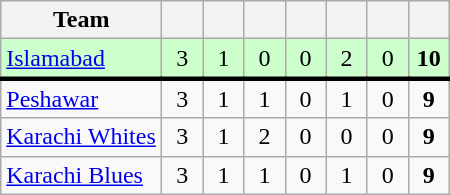<table class="wikitable sortable" style="text-align: center">
<tr>
<th style="width:100px;">Team</th>
<th style="width:20px;"></th>
<th style="width:20px;"></th>
<th style="width:20px;"></th>
<th style="width:20px;"></th>
<th style="width:20px;"></th>
<th style="width:20px;"></th>
<th style="width:20px;"></th>
</tr>
<tr bgcolor="#ccffcc">
<td style="text-align:left"><a href='#'>Islamabad</a></td>
<td>3</td>
<td>1</td>
<td>0</td>
<td>0</td>
<td>2</td>
<td>0</td>
<td><strong>10</strong></td>
</tr>
<tr style="border-top:solid #000000">
<td style="text-align:left"><a href='#'>Peshawar</a></td>
<td>3</td>
<td>1</td>
<td>1</td>
<td>0</td>
<td>1</td>
<td>0</td>
<td><strong>9</strong></td>
</tr>
<tr>
<td style="text-align:left"><a href='#'>Karachi Whites</a></td>
<td>3</td>
<td>1</td>
<td>2</td>
<td>0</td>
<td>0</td>
<td>0</td>
<td><strong>9</strong></td>
</tr>
<tr>
<td style="text-align:left"><a href='#'>Karachi Blues</a></td>
<td>3</td>
<td>1</td>
<td>1</td>
<td>0</td>
<td>1</td>
<td>0</td>
<td><strong>9</strong></td>
</tr>
</table>
